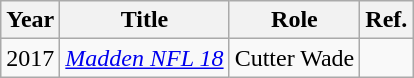<table class="wikitable sortable">
<tr>
<th>Year</th>
<th>Title</th>
<th>Role</th>
<th class="unsortable">Ref.</th>
</tr>
<tr>
<td>2017</td>
<td><em><a href='#'>Madden NFL 18</a></em></td>
<td>Cutter Wade</td>
<td></td>
</tr>
</table>
